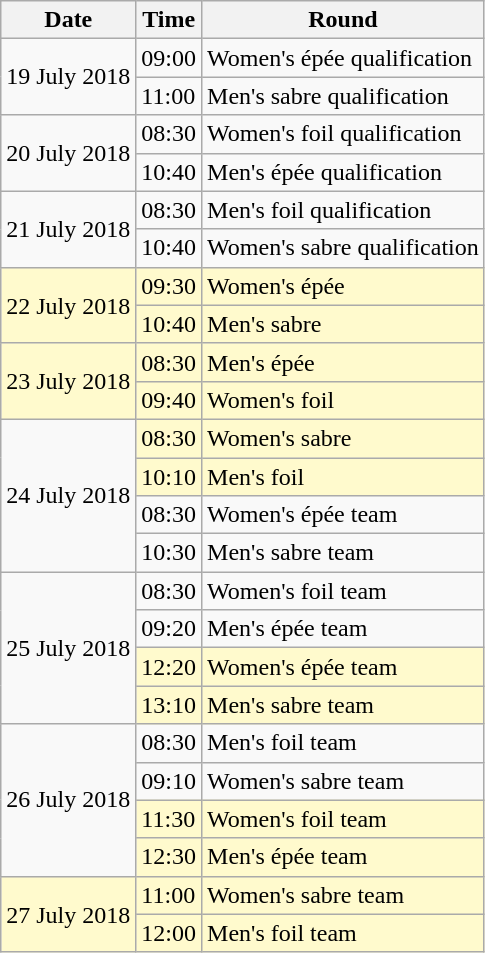<table class="wikitable">
<tr>
<th>Date</th>
<th>Time</th>
<th>Round</th>
</tr>
<tr>
<td rowspan=2>19 July 2018</td>
<td>09:00</td>
<td>Women's épée qualification</td>
</tr>
<tr>
<td>11:00</td>
<td>Men's sabre qualification</td>
</tr>
<tr>
<td rowspan=2>20 July 2018</td>
<td>08:30</td>
<td>Women's foil qualification</td>
</tr>
<tr>
<td>10:40</td>
<td>Men's épée qualification</td>
</tr>
<tr>
<td rowspan=2>21 July 2018</td>
<td>08:30</td>
<td>Men's foil qualification</td>
</tr>
<tr>
<td>10:40</td>
<td>Women's sabre qualification</td>
</tr>
<tr bgcolor=lemonchiffon>
<td rowspan=2>22 July 2018</td>
<td>09:30</td>
<td>Women's épée</td>
</tr>
<tr bgcolor=lemonchiffon>
<td>10:40</td>
<td>Men's sabre</td>
</tr>
<tr bgcolor=lemonchiffon>
<td rowspan=2>23 July 2018</td>
<td>08:30</td>
<td>Men's épée</td>
</tr>
<tr bgcolor=lemonchiffon>
<td>09:40</td>
<td>Women's foil</td>
</tr>
<tr>
<td rowspan=4>24 July 2018</td>
<td bgcolor=lemonchiffon>08:30</td>
<td bgcolor=lemonchiffon>Women's sabre</td>
</tr>
<tr>
<td bgcolor=lemonchiffon>10:10</td>
<td bgcolor=lemonchiffon>Men's foil</td>
</tr>
<tr>
<td>08:30</td>
<td>Women's épée team</td>
</tr>
<tr>
<td>10:30</td>
<td>Men's sabre team</td>
</tr>
<tr>
<td rowspan=4>25 July 2018</td>
<td>08:30</td>
<td>Women's foil team</td>
</tr>
<tr>
<td>09:20</td>
<td>Men's épée team</td>
</tr>
<tr>
<td bgcolor=lemonchiffon>12:20</td>
<td bgcolor=lemonchiffon>Women's épée team</td>
</tr>
<tr>
<td bgcolor=lemonchiffon>13:10</td>
<td bgcolor=lemonchiffon>Men's sabre team</td>
</tr>
<tr>
<td rowspan=4>26 July 2018</td>
<td>08:30</td>
<td>Men's foil team</td>
</tr>
<tr>
<td>09:10</td>
<td>Women's sabre team</td>
</tr>
<tr>
<td bgcolor=lemonchiffon>11:30</td>
<td bgcolor=lemonchiffon>Women's foil team</td>
</tr>
<tr>
<td bgcolor=lemonchiffon>12:30</td>
<td bgcolor=lemonchiffon>Men's épée team</td>
</tr>
<tr bgcolor=lemonchiffon>
<td rowspan=2>27 July 2018</td>
<td>11:00</td>
<td>Women's sabre team</td>
</tr>
<tr bgcolor=lemonchiffon>
<td>12:00</td>
<td>Men's foil team</td>
</tr>
</table>
